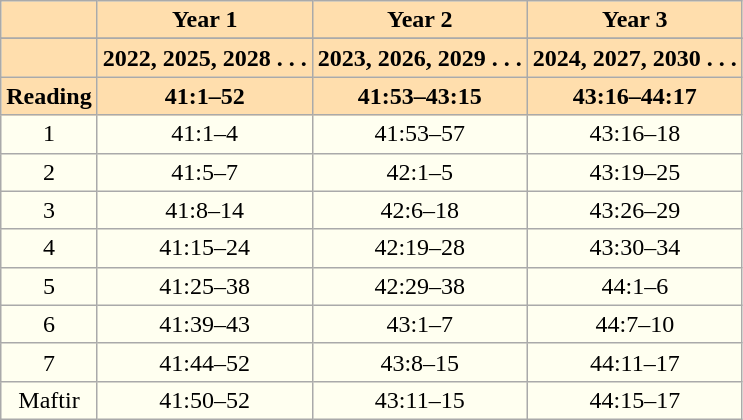<table class="wikitable" style="background:Ivory; text-align:center">
<tr>
<th style="background:Navajowhite;"></th>
<th style="background:Navajowhite;">Year 1</th>
<th style="background:Navajowhite;">Year 2</th>
<th style="background:Navajowhite;">Year 3</th>
</tr>
<tr>
</tr>
<tr>
<th style="background:Navajowhite;"></th>
<th style="background:Navajowhite;">2022, 2025, 2028 . . .</th>
<th style="background:Navajowhite;">2023, 2026, 2029 . . .</th>
<th style="background:Navajowhite;">2024, 2027, 2030 . . .</th>
</tr>
<tr>
<th style="background:Navajowhite;">Reading</th>
<th style="background:Navajowhite;">41:1–52</th>
<th style="background:Navajowhite;">41:53–43:15</th>
<th style="background:Navajowhite;">43:16–44:17</th>
</tr>
<tr>
<td>1</td>
<td>41:1–4</td>
<td>41:53–57</td>
<td>43:16–18</td>
</tr>
<tr>
<td>2</td>
<td>41:5–7</td>
<td>42:1–5</td>
<td>43:19–25</td>
</tr>
<tr>
<td>3</td>
<td>41:8–14</td>
<td>42:6–18</td>
<td>43:26–29</td>
</tr>
<tr>
<td>4</td>
<td>41:15–24</td>
<td>42:19–28</td>
<td>43:30–34</td>
</tr>
<tr>
<td>5</td>
<td>41:25–38</td>
<td>42:29–38</td>
<td>44:1–6</td>
</tr>
<tr>
<td>6</td>
<td>41:39–43</td>
<td>43:1–7</td>
<td>44:7–10</td>
</tr>
<tr>
<td>7</td>
<td>41:44–52</td>
<td>43:8–15</td>
<td>44:11–17</td>
</tr>
<tr>
<td>Maftir</td>
<td>41:50–52</td>
<td>43:11–15</td>
<td>44:15–17</td>
</tr>
</table>
